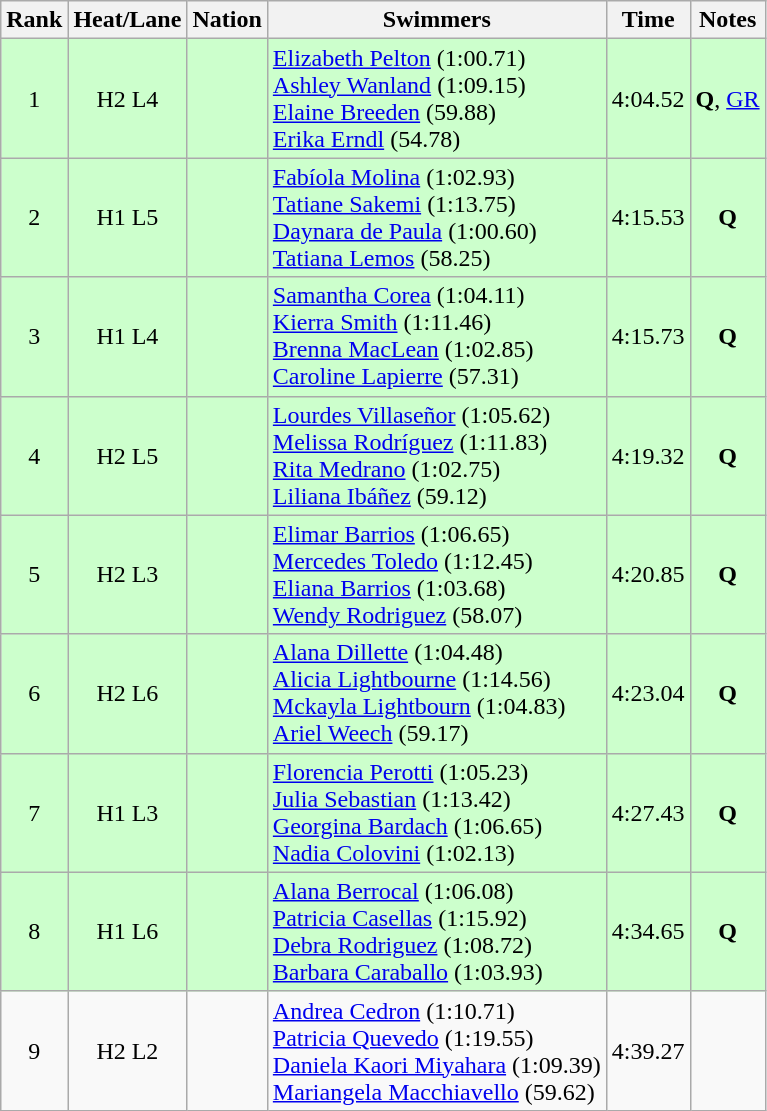<table class="wikitable sortable" style="text-align:center">
<tr>
<th>Rank</th>
<th>Heat/Lane</th>
<th>Nation</th>
<th>Swimmers</th>
<th>Time</th>
<th>Notes</th>
</tr>
<tr bgcolor=ccffcc>
<td>1</td>
<td>H2 L4</td>
<td align=left></td>
<td align=left><a href='#'>Elizabeth Pelton</a> (1:00.71)<br><a href='#'>Ashley Wanland</a> (1:09.15)<br><a href='#'>Elaine Breeden</a> (59.88)<br><a href='#'>Erika Erndl</a> (54.78)</td>
<td>4:04.52</td>
<td><strong>Q</strong>, <a href='#'>GR</a></td>
</tr>
<tr bgcolor=ccffcc>
<td>2</td>
<td>H1 L5</td>
<td align=left></td>
<td align=left><a href='#'>Fabíola Molina</a> (1:02.93)<br><a href='#'>Tatiane Sakemi</a> (1:13.75)<br><a href='#'>Daynara de Paula</a> (1:00.60)<br><a href='#'>Tatiana Lemos</a> (58.25)</td>
<td>4:15.53</td>
<td><strong>Q</strong></td>
</tr>
<tr bgcolor=ccffcc>
<td>3</td>
<td>H1 L4</td>
<td align=left></td>
<td align=left><a href='#'>Samantha Corea</a> (1:04.11)<br><a href='#'>Kierra Smith</a> (1:11.46)<br><a href='#'>Brenna MacLean</a> (1:02.85)<br><a href='#'>Caroline Lapierre</a> (57.31)</td>
<td>4:15.73</td>
<td><strong>Q</strong></td>
</tr>
<tr bgcolor=ccffcc>
<td>4</td>
<td>H2 L5</td>
<td align=left></td>
<td align=left><a href='#'>Lourdes Villaseñor</a> (1:05.62)<br><a href='#'>Melissa Rodríguez</a> (1:11.83)<br><a href='#'>Rita Medrano</a> (1:02.75)<br><a href='#'>Liliana Ibáñez</a> (59.12)</td>
<td>4:19.32</td>
<td><strong>Q</strong></td>
</tr>
<tr bgcolor=ccffcc>
<td>5</td>
<td>H2 L3</td>
<td align=left></td>
<td align=left><a href='#'>Elimar Barrios</a> (1:06.65)<br><a href='#'>Mercedes Toledo</a> (1:12.45)<br><a href='#'>Eliana Barrios</a> (1:03.68)<br><a href='#'>Wendy Rodriguez</a> (58.07)</td>
<td>4:20.85</td>
<td><strong>Q</strong></td>
</tr>
<tr bgcolor=ccffcc>
<td>6</td>
<td>H2 L6</td>
<td align=left></td>
<td align=left><a href='#'>Alana Dillette</a> (1:04.48)<br><a href='#'>Alicia Lightbourne</a> (1:14.56)<br><a href='#'>Mckayla Lightbourn</a> (1:04.83)<br><a href='#'>Ariel Weech</a> (59.17)</td>
<td>4:23.04</td>
<td><strong>Q</strong></td>
</tr>
<tr bgcolor=ccffcc>
<td>7</td>
<td>H1 L3</td>
<td align=left></td>
<td align=left><a href='#'>Florencia Perotti</a> (1:05.23)<br><a href='#'>Julia Sebastian</a> (1:13.42)<br><a href='#'>Georgina Bardach</a> (1:06.65)<br><a href='#'>Nadia Colovini</a> (1:02.13)</td>
<td>4:27.43</td>
<td><strong>Q</strong></td>
</tr>
<tr bgcolor=ccffcc>
<td>8</td>
<td>H1 L6</td>
<td align=left></td>
<td align=left><a href='#'>Alana Berrocal</a> (1:06.08)<br><a href='#'>Patricia Casellas</a> (1:15.92)<br><a href='#'>Debra Rodriguez</a> (1:08.72)<br><a href='#'>Barbara Caraballo</a> (1:03.93)</td>
<td>4:34.65</td>
<td><strong>Q</strong></td>
</tr>
<tr>
<td>9</td>
<td>H2 L2</td>
<td align=left></td>
<td align=left><a href='#'>Andrea Cedron</a> (1:10.71)<br><a href='#'>Patricia Quevedo</a> (1:19.55)<br><a href='#'>Daniela Kaori Miyahara</a> (1:09.39)<br><a href='#'>Mariangela Macchiavello</a> (59.62)</td>
<td>4:39.27</td>
<td></td>
</tr>
</table>
